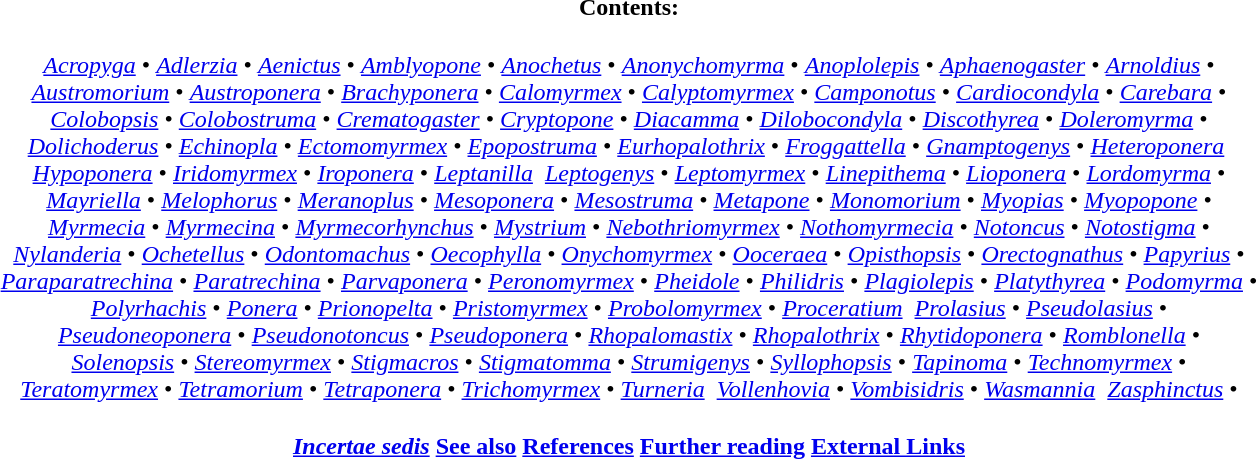<table id="toc" class="toc collapsible" style="margin:0 auto; width:55em; clear:both;">
<tr>
<th>Contents:</th>
</tr>
<tr>
<td class="wikitable nowraplinks" style="padding:0 2% 0 2%; text-align:center;"><br><em><a href='#'>Acropyga</a></em> •
<em><a href='#'>Adlerzia</a></em> •
<em><a href='#'>Aenictus</a></em> •
<em><a href='#'>Amblyopone</a></em> •
<em><a href='#'>Anochetus</a></em> •
<em><a href='#'>Anonychomyrma</a></em> •
<em><a href='#'>Anoplolepis</a></em> •
<em><a href='#'>Aphaenogaster</a></em> •
<em><a href='#'>Arnoldius</a></em> •
<em><a href='#'>Austromorium</a></em> •
<em><a href='#'>Austroponera</a></em> •
<em><a href='#'>Brachyponera</a></em> •
<em><a href='#'>Calomyrmex</a></em> •
<em><a href='#'>Calyptomyrmex</a></em> •
<em><a href='#'>Camponotus</a></em> •
<em><a href='#'>Cardiocondyla</a></em> •
<em><a href='#'>Carebara</a></em> •
<em><a href='#'>Colobopsis</a></em> •
<em><a href='#'>Colobostruma</a></em> •
<em><a href='#'>Crematogaster</a></em> •
<em><a href='#'>Cryptopone</a></em> •
<em><a href='#'>Diacamma</a></em> •
<em><a href='#'>Dilobocondyla</a></em> •
<em><a href='#'>Discothyrea</a></em> •
<em><a href='#'>Doleromyrma</a></em> •
<em><a href='#'>Dolichoderus</a></em> •
<em><a href='#'>Echinopla</a></em> •
<em><a href='#'>Ectomomyrmex</a></em> •
<em><a href='#'>Epopostruma</a></em> •
<em><a href='#'>Eurhopalothrix</a></em> •
<em><a href='#'>Froggattella</a></em> •
<em><a href='#'>Gnamptogenys</a></em> •
<em><a href='#'>Heteroponera</a></em> 
<em><a href='#'>Hypoponera</a></em> •
<em><a href='#'>Iridomyrmex</a></em> •
<em><a href='#'>Iroponera</a></em> •
<em><a href='#'>Leptanilla</a></em> 
<em><a href='#'>Leptogenys</a></em> •
<em><a href='#'>Leptomyrmex</a></em> •
<em><a href='#'>Linepithema</a></em> •
<em><a href='#'>Lioponera</a></em> •
<em><a href='#'>Lordomyrma</a></em> •
<em><a href='#'>Mayriella</a></em> •
<em><a href='#'>Melophorus</a></em> •
<em><a href='#'>Meranoplus</a></em> •
<em><a href='#'>Mesoponera</a></em> •
<em><a href='#'>Mesostruma</a></em> •
<em><a href='#'>Metapone</a></em> •
<em><a href='#'>Monomorium</a></em> •
<em><a href='#'>Myopias</a></em> •
<em><a href='#'>Myopopone</a></em> •
<em><a href='#'>Myrmecia</a></em> •
<em><a href='#'>Myrmecina</a></em> •
<em><a href='#'>Myrmecorhynchus</a></em> •
<em><a href='#'>Mystrium</a></em> •
<em><a href='#'>Nebothriomyrmex</a></em> •
<em><a href='#'>Nothomyrmecia</a></em> •
<em><a href='#'>Notoncus</a></em> •
<em><a href='#'>Notostigma</a></em> •
<em><a href='#'>Nylanderia</a></em> •
<em><a href='#'>Ochetellus</a></em> •
<em><a href='#'>Odontomachus</a></em> •
<em><a href='#'>Oecophylla</a></em> •
<em><a href='#'>Onychomyrmex</a></em> •
<em><a href='#'>Ooceraea</a></em> •
<em><a href='#'>Opisthopsis</a></em> •
<em><a href='#'>Orectognathus</a></em> •
<em><a href='#'>Papyrius</a></em> •
<em><a href='#'>Paraparatrechina</a></em> •
<em><a href='#'>Paratrechina</a></em> •
<em><a href='#'>Parvaponera</a></em> •
<em><a href='#'>Peronomyrmex</a></em> •
<em><a href='#'>Pheidole</a></em> •
<em><a href='#'>Philidris</a></em> •
<em><a href='#'>Plagiolepis</a></em> •
<em><a href='#'>Platythyrea</a></em> •
<em><a href='#'>Podomyrma</a></em> •
<em><a href='#'>Polyrhachis</a></em> •
<em><a href='#'>Ponera</a></em> •
<em><a href='#'>Prionopelta</a></em> •
<em><a href='#'>Pristomyrmex</a></em> •
<em><a href='#'>Probolomyrmex</a></em> •
<em><a href='#'>Proceratium</a></em> 
<em><a href='#'>Prolasius</a></em> •
<em><a href='#'>Pseudolasius</a></em> •
<em><a href='#'>Pseudoneoponera</a></em> •
<em><a href='#'>Pseudonotoncus</a></em> •
<em><a href='#'>Pseudoponera</a></em> •
<em><a href='#'>Rhopalomastix</a></em> •
<em><a href='#'>Rhopalothrix</a></em> •
<em><a href='#'>Rhytidoponera</a></em> •
<em><a href='#'>Romblonella</a></em> •
<em><a href='#'>Solenopsis</a></em> •
<em><a href='#'>Stereomyrmex</a></em> •
<em><a href='#'>Stigmacros</a></em> •
<em><a href='#'>Stigmatomma</a></em> •
<em><a href='#'>Strumigenys</a></em> •
<em><a href='#'>Syllophopsis</a></em> •
<em><a href='#'>Tapinoma</a></em> •
<em><a href='#'>Technomyrmex</a></em> •
<em><a href='#'>Teratomyrmex</a></em> •
<em><a href='#'>Tetramorium</a></em> •
<em><a href='#'>Tetraponera</a></em> •
<em><a href='#'>Trichomyrmex</a></em> •
<em><a href='#'>Turneria</a></em> 
<em><a href='#'>Vollenhovia</a></em> •
<em><a href='#'>Vombisidris</a></em> •
<em><a href='#'>Wasmannia</a></em> 
<em><a href='#'>Zasphinctus</a></em> •</td>
</tr>
<tr>
<td style="padding:0 2% 0 2%; text-align:center;"><br><strong><em><a href='#'>Incertae sedis</a></em></strong>
<strong><a href='#'>See also</a></strong>
<strong><a href='#'>References</a></strong>
<strong><a href='#'>Further reading</a></strong>
<strong><a href='#'>External Links</a></strong></td>
</tr>
</table>
